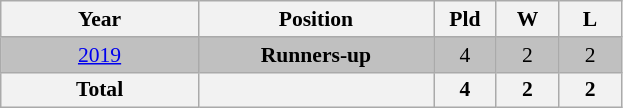<table class="wikitable" style="text-align: center;font-size:90%;">
<tr>
<th width=125>Year</th>
<th width=150>Position</th>
<th width=35>Pld</th>
<th width=35>W</th>
<th width=35>L</th>
</tr>
<tr bgcolor=silver>
<td> <a href='#'>2019</a></td>
<td><strong>Runners-up</strong></td>
<td>4</td>
<td>2</td>
<td>2</td>
</tr>
<tr>
<th>Total</th>
<th></th>
<th>4</th>
<th>2</th>
<th>2</th>
</tr>
</table>
